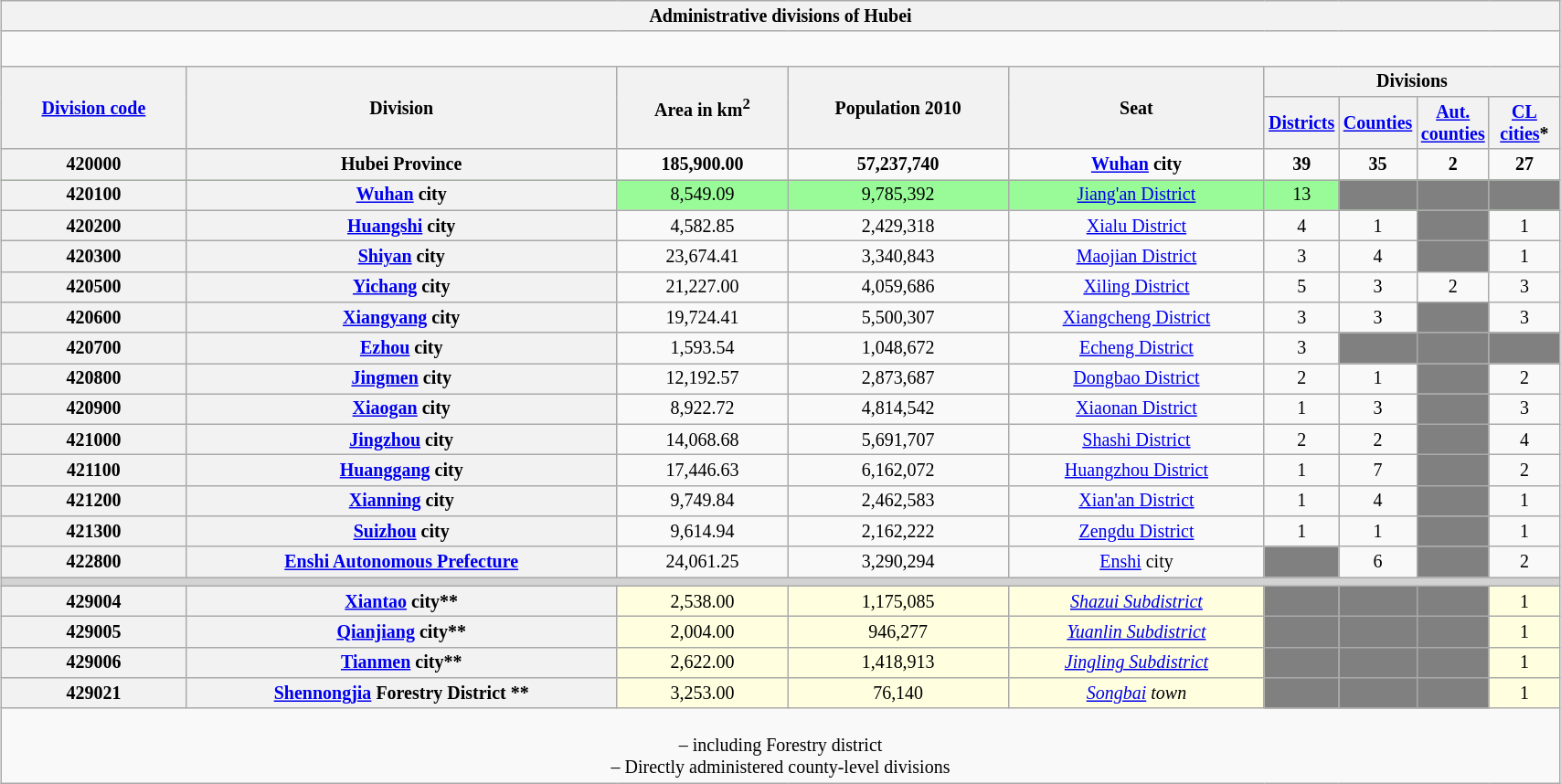<table class="wikitable" style="margin:1em auto 1em auto; width:90%; font-size:smaller; text-align:center">
<tr>
<th colspan="9">Administrative divisions of Hubei</th>
</tr>
<tr>
<td colspan="9" style="font-size:larger"><div><br>



















</div></td>
</tr>
<tr>
<th ! scope="col" rowspan="2"><a href='#'>Division code</a></th>
<th ! scope="col" rowspan="2">Division</th>
<th ! scope="col" rowspan="2">Area in km<sup>2</sup></th>
<th ! scope="col" rowspan="2">Population 2010</th>
<th ! scope="col" rowspan="2">Seat</th>
<th ! scope="col" colspan="4">Divisions</th>
</tr>
<tr>
<th ! scope="col" width="45"><a href='#'>Districts</a></th>
<th ! scope="col" width="45"><a href='#'>Counties</a></th>
<th ! scope="col" width="45"><a href='#'>Aut. counties</a></th>
<th ! scope="col" width="45"><a href='#'>CL cities</a>*</th>
</tr>
<tr style="font-weight: bold">
<th>420000</th>
<th>Hubei Province</th>
<td>185,900.00</td>
<td>57,237,740</td>
<td><a href='#'>Wuhan</a> city</td>
<td>39</td>
<td>35</td>
<td>2</td>
<td>27</td>
</tr>
<tr bgcolor="#98FB98">
<th>420100</th>
<th><a href='#'>Wuhan</a> city</th>
<td>8,549.09</td>
<td>9,785,392</td>
<td><a href='#'>Jiang'an District</a></td>
<td>13</td>
<td bgcolor="grey"></td>
<td bgcolor="grey"></td>
<td bgcolor="grey"></td>
</tr>
<tr>
<th>420200</th>
<th><a href='#'>Huangshi</a> city</th>
<td>4,582.85</td>
<td>2,429,318</td>
<td><a href='#'>Xialu District</a></td>
<td>4</td>
<td>1</td>
<td bgcolor="grey"></td>
<td>1</td>
</tr>
<tr>
<th>420300</th>
<th><a href='#'>Shiyan</a> city</th>
<td>23,674.41</td>
<td>3,340,843</td>
<td><a href='#'>Maojian District</a></td>
<td>3</td>
<td>4</td>
<td bgcolor="grey"></td>
<td>1</td>
</tr>
<tr>
<th>420500</th>
<th><a href='#'>Yichang</a> city</th>
<td>21,227.00</td>
<td>4,059,686</td>
<td><a href='#'>Xiling District</a></td>
<td>5</td>
<td>3</td>
<td>2</td>
<td>3</td>
</tr>
<tr>
<th>420600</th>
<th><a href='#'>Xiangyang</a> city</th>
<td>19,724.41</td>
<td>5,500,307</td>
<td><a href='#'>Xiangcheng District</a></td>
<td>3</td>
<td>3</td>
<td bgcolor="grey"></td>
<td>3</td>
</tr>
<tr>
<th>420700</th>
<th><a href='#'>Ezhou</a> city</th>
<td>1,593.54</td>
<td>1,048,672</td>
<td><a href='#'>Echeng District</a></td>
<td>3</td>
<td bgcolor="grey"></td>
<td bgcolor="grey"></td>
<td bgcolor="grey"></td>
</tr>
<tr>
<th>420800</th>
<th><a href='#'>Jingmen</a> city</th>
<td>12,192.57</td>
<td>2,873,687</td>
<td><a href='#'>Dongbao District</a></td>
<td>2</td>
<td>1</td>
<td bgcolor="grey"></td>
<td>2</td>
</tr>
<tr>
<th>420900</th>
<th><a href='#'>Xiaogan</a> city</th>
<td>8,922.72</td>
<td>4,814,542</td>
<td><a href='#'>Xiaonan District</a></td>
<td>1</td>
<td>3</td>
<td bgcolor="grey"></td>
<td>3</td>
</tr>
<tr>
<th>421000</th>
<th><a href='#'>Jingzhou</a> city</th>
<td>14,068.68</td>
<td>5,691,707</td>
<td><a href='#'>Shashi District</a></td>
<td>2</td>
<td>2</td>
<td bgcolor="grey"></td>
<td>4</td>
</tr>
<tr>
<th>421100</th>
<th><a href='#'>Huanggang</a> city</th>
<td>17,446.63</td>
<td>6,162,072</td>
<td><a href='#'>Huangzhou District</a></td>
<td>1</td>
<td>7</td>
<td bgcolor="grey"></td>
<td>2</td>
</tr>
<tr>
<th>421200</th>
<th><a href='#'>Xianning</a> city</th>
<td>9,749.84</td>
<td>2,462,583</td>
<td><a href='#'>Xian'an District</a></td>
<td>1</td>
<td>4</td>
<td bgcolor="grey"></td>
<td>1</td>
</tr>
<tr>
<th>421300</th>
<th><a href='#'>Suizhou</a> city</th>
<td>9,614.94</td>
<td>2,162,222</td>
<td><a href='#'>Zengdu District</a></td>
<td>1</td>
<td>1</td>
<td bgcolor="grey"></td>
<td>1</td>
</tr>
<tr>
<th>422800</th>
<th><a href='#'>Enshi Autonomous Prefecture</a></th>
<td>24,061.25</td>
<td>3,290,294</td>
<td><a href='#'>Enshi</a> city</td>
<td bgcolor="grey"></td>
<td>6</td>
<td bgcolor="grey"></td>
<td>2</td>
</tr>
<tr style="background:lightgrey; height: 2pt">
<td colspan="12"></td>
</tr>
<tr bgcolor="lightyellow">
<th>429004</th>
<th><a href='#'>Xiantao</a> city**</th>
<td>2,538.00</td>
<td>1,175,085</td>
<td><em><a href='#'>Shazui Subdistrict</a></em></td>
<td bgcolor="grey"></td>
<td bgcolor="grey"></td>
<td bgcolor="grey"></td>
<td>1</td>
</tr>
<tr bgcolor="lightyellow">
<th>429005</th>
<th><a href='#'>Qianjiang</a> city**</th>
<td>2,004.00</td>
<td>946,277</td>
<td><a href='#'><em>Yuanlin Subdistrict</em></a></td>
<td bgcolor="grey"></td>
<td bgcolor="grey"></td>
<td bgcolor="grey"></td>
<td>1</td>
</tr>
<tr bgcolor="lightyellow">
<th>429006</th>
<th><a href='#'>Tianmen</a> city**</th>
<td>2,622.00</td>
<td>1,418,913</td>
<td><em><a href='#'>Jingling Subdistrict</a></em></td>
<td bgcolor="grey"></td>
<td bgcolor="grey"></td>
<td bgcolor="grey"></td>
<td>1</td>
</tr>
<tr bgcolor="lightyellow">
<th>429021</th>
<th><a href='#'>Shennongjia</a> Forestry District **</th>
<td>3,253.00</td>
<td>76,140</td>
<td><em><a href='#'>Songbai</a> town</em></td>
<td bgcolor="grey"></td>
<td bgcolor="grey"></td>
<td bgcolor="grey"></td>
<td>1</td>
</tr>
<tr>
<td colspan="12"><br> – including Forestry district<br> – Directly administered county-level divisions</td>
</tr>
</table>
